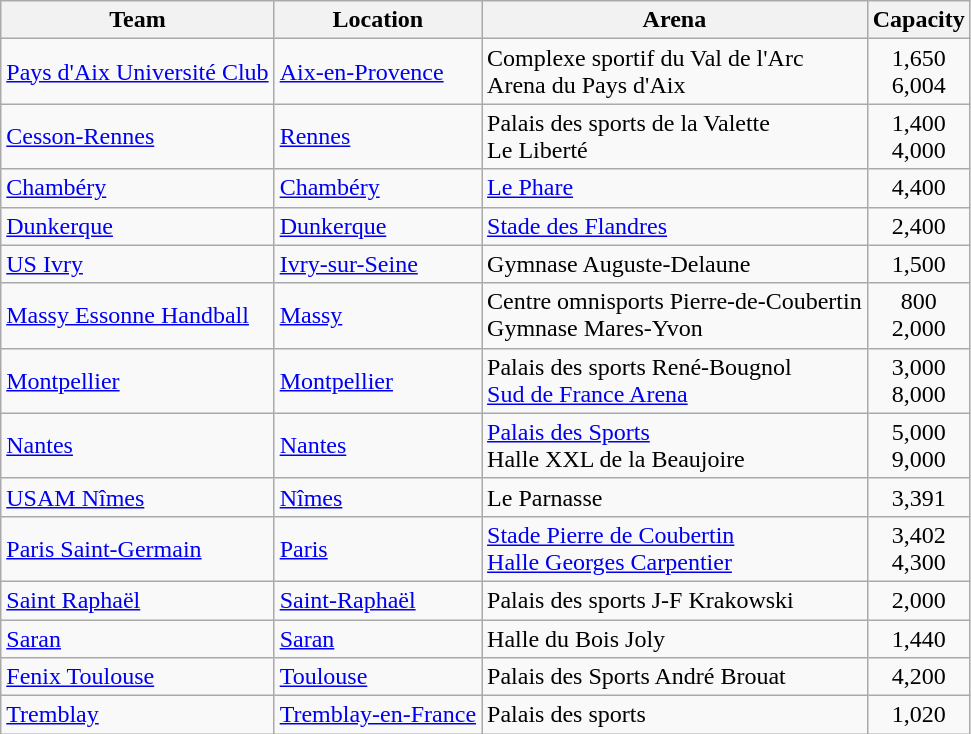<table class="wikitable sortable" style="text-align: left;">
<tr>
<th>Team</th>
<th>Location</th>
<th>Arena</th>
<th>Capacity</th>
</tr>
<tr>
<td><a href='#'>Pays d'Aix Université Club</a></td>
<td><a href='#'>Aix-en-Provence</a></td>
<td>Complexe sportif du Val de l'Arc<br>Arena du Pays d'Aix</td>
<td align="center">1,650<br>6,004</td>
</tr>
<tr>
<td><a href='#'>Cesson-Rennes</a></td>
<td><a href='#'>Rennes</a></td>
<td>Palais des sports de la Valette<br>Le Liberté</td>
<td align="center">1,400 <br> 4,000</td>
</tr>
<tr>
<td><a href='#'>Chambéry</a></td>
<td><a href='#'>Chambéry</a></td>
<td><a href='#'>Le Phare</a></td>
<td align="center">4,400</td>
</tr>
<tr>
<td><a href='#'>Dunkerque</a></td>
<td><a href='#'>Dunkerque</a></td>
<td><a href='#'>Stade des Flandres</a></td>
<td align="center">2,400</td>
</tr>
<tr>
<td><a href='#'>US Ivry</a></td>
<td><a href='#'>Ivry-sur-Seine</a></td>
<td>Gymnase Auguste-Delaune</td>
<td align="center">1,500</td>
</tr>
<tr>
<td><a href='#'>Massy Essonne Handball</a></td>
<td><a href='#'>Massy</a></td>
<td>Centre omnisports Pierre-de-Coubertin<br>Gymnase Mares-Yvon</td>
<td align="center">800<br>2,000</td>
</tr>
<tr>
<td><a href='#'>Montpellier</a></td>
<td><a href='#'>Montpellier</a></td>
<td>Palais des sports René-Bougnol<br><a href='#'>Sud de France Arena</a></td>
<td align="center">3,000 <br> 8,000</td>
</tr>
<tr>
<td><a href='#'>Nantes</a></td>
<td><a href='#'>Nantes</a></td>
<td><a href='#'>Palais des Sports</a><br>Halle XXL de la Beaujoire</td>
<td align="center">5,000 <br> 9,000</td>
</tr>
<tr>
<td><a href='#'>USAM Nîmes</a></td>
<td><a href='#'>Nîmes</a></td>
<td>Le Parnasse</td>
<td align="center">3,391</td>
</tr>
<tr>
<td><a href='#'>Paris Saint-Germain</a></td>
<td><a href='#'>Paris</a></td>
<td><a href='#'>Stade Pierre de Coubertin</a><br><a href='#'>Halle Georges Carpentier</a></td>
<td align="center">3,402 <br> 4,300</td>
</tr>
<tr>
<td><a href='#'>Saint Raphaël</a></td>
<td><a href='#'>Saint-Raphaël</a></td>
<td>Palais des sports J-F Krakowski</td>
<td align="center">2,000</td>
</tr>
<tr>
<td><a href='#'>Saran</a></td>
<td><a href='#'>Saran</a></td>
<td>Halle du Bois Joly</td>
<td align="center">1,440</td>
</tr>
<tr>
<td><a href='#'>Fenix Toulouse</a></td>
<td><a href='#'>Toulouse</a></td>
<td>Palais des Sports André Brouat</td>
<td align="center">4,200</td>
</tr>
<tr>
<td><a href='#'>Tremblay</a></td>
<td><a href='#'>Tremblay-en-France</a></td>
<td>Palais des sports</td>
<td align="center">1,020</td>
</tr>
</table>
